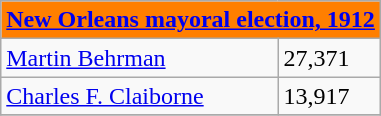<table class="wikitable">
<tr>
<th colspan="7" style="background-color:#FF7F00;text-align:center;"><a href='#'>New Orleans mayoral election, 1912</a></th>
</tr>
<tr>
<td><a href='#'>Martin Behrman</a></td>
<td>27,371</td>
</tr>
<tr>
<td><a href='#'>Charles F. Claiborne</a></td>
<td>13,917</td>
</tr>
<tr>
</tr>
</table>
